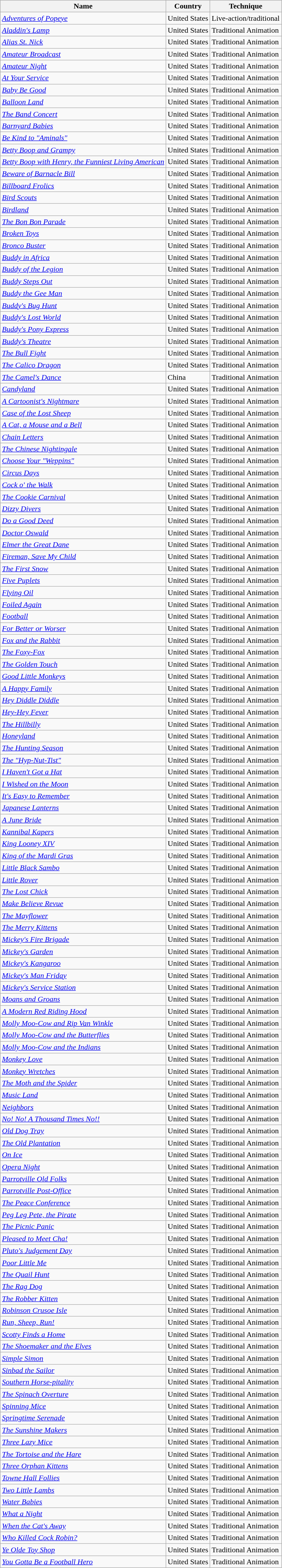<table class="wikitable sortable">
<tr>
<th>Name</th>
<th>Country</th>
<th>Technique</th>
</tr>
<tr>
<td><em><a href='#'>Adventures of Popeye</a></em></td>
<td>United States</td>
<td>Live-action/traditional</td>
</tr>
<tr>
<td><em><a href='#'>Aladdin's Lamp</a></em></td>
<td>United States</td>
<td>Traditional Animation</td>
</tr>
<tr>
<td><em><a href='#'>Alias St. Nick</a></em></td>
<td>United States</td>
<td>Traditional Animation</td>
</tr>
<tr>
<td><em><a href='#'>Amateur Broadcast</a></em></td>
<td>United States</td>
<td>Traditional Animation</td>
</tr>
<tr>
<td><em><a href='#'>Amateur Night</a></em></td>
<td>United States</td>
<td>Traditional Animation</td>
</tr>
<tr>
<td><em><a href='#'>At Your Service</a></em></td>
<td>United States</td>
<td>Traditional Animation</td>
</tr>
<tr>
<td><em><a href='#'>Baby Be Good</a></em></td>
<td>United States</td>
<td>Traditional Animation</td>
</tr>
<tr>
<td><em><a href='#'>Balloon Land</a></em></td>
<td>United States</td>
<td>Traditional Animation</td>
</tr>
<tr>
<td><em><a href='#'>The Band Concert</a></em></td>
<td>United States</td>
<td>Traditional Animation</td>
</tr>
<tr>
<td><em><a href='#'>Barnyard Babies</a></em></td>
<td>United States</td>
<td>Traditional Animation</td>
</tr>
<tr>
<td><em><a href='#'>Be Kind to "Aminals"</a></em></td>
<td>United States</td>
<td>Traditional Animation</td>
</tr>
<tr>
<td><em><a href='#'>Betty Boop and Grampy</a></em></td>
<td>United States</td>
<td>Traditional Animation</td>
</tr>
<tr>
<td><em><a href='#'>Betty Boop with Henry, the Funniest Living American</a></em></td>
<td>United States</td>
<td>Traditional Animation</td>
</tr>
<tr>
<td><em><a href='#'>Beware of Barnacle Bill</a></em></td>
<td>United States</td>
<td>Traditional Animation</td>
</tr>
<tr>
<td><em><a href='#'>Billboard Frolics</a></em></td>
<td>United States</td>
<td>Traditional Animation</td>
</tr>
<tr>
<td><em><a href='#'>Bird Scouts</a></em></td>
<td>United States</td>
<td>Traditional Animation</td>
</tr>
<tr>
<td><em><a href='#'>Birdland</a></em></td>
<td>United States</td>
<td>Traditional Animation</td>
</tr>
<tr>
<td><em><a href='#'>The Bon Bon Parade</a></em></td>
<td>United States</td>
<td>Traditional Animation</td>
</tr>
<tr>
<td><em><a href='#'>Broken Toys</a></em></td>
<td>United States</td>
<td>Traditional Animation</td>
</tr>
<tr>
<td><em><a href='#'>Bronco Buster</a></em></td>
<td>United States</td>
<td>Traditional Animation</td>
</tr>
<tr>
<td><em><a href='#'>Buddy in Africa</a></em></td>
<td>United States</td>
<td>Traditional Animation</td>
</tr>
<tr>
<td><em><a href='#'>Buddy of the Legion</a></em></td>
<td>United States</td>
<td>Traditional Animation</td>
</tr>
<tr>
<td><em><a href='#'>Buddy Steps Out</a></em></td>
<td>United States</td>
<td>Traditional Animation</td>
</tr>
<tr>
<td><em><a href='#'>Buddy the Gee Man</a></em></td>
<td>United States</td>
<td>Traditional Animation</td>
</tr>
<tr>
<td><em><a href='#'>Buddy's Bug Hunt</a></em></td>
<td>United States</td>
<td>Traditional Animation</td>
</tr>
<tr>
<td><em><a href='#'>Buddy's Lost World</a></em></td>
<td>United States</td>
<td>Traditional Animation</td>
</tr>
<tr>
<td><em><a href='#'>Buddy's Pony Express</a></em></td>
<td>United States</td>
<td>Traditional Animation</td>
</tr>
<tr>
<td><em><a href='#'>Buddy's Theatre</a></em></td>
<td>United States</td>
<td>Traditional Animation</td>
</tr>
<tr>
<td><em><a href='#'>The Bull Fight</a></em></td>
<td>United States</td>
<td>Traditional Animation</td>
</tr>
<tr>
<td><em><a href='#'>The Calico Dragon</a></em></td>
<td>United States</td>
<td>Traditional Animation</td>
</tr>
<tr>
<td><em><a href='#'>The Camel's Dance</a></em></td>
<td>China</td>
<td>Traditional Animation</td>
</tr>
<tr>
<td><em><a href='#'>Candyland</a></em></td>
<td>United States</td>
<td>Traditional Animation</td>
</tr>
<tr>
<td><em><a href='#'>A Cartoonist's Nightmare</a></em></td>
<td>United States</td>
<td>Traditional Animation</td>
</tr>
<tr>
<td><em><a href='#'>Case of the Lost Sheep</a></em></td>
<td>United States</td>
<td>Traditional Animation</td>
</tr>
<tr>
<td><em><a href='#'>A Cat, a Mouse and a Bell</a></em></td>
<td>United States</td>
<td>Traditional Animation</td>
</tr>
<tr>
<td><em><a href='#'>Chain Letters</a></em></td>
<td>United States</td>
<td>Traditional Animation</td>
</tr>
<tr>
<td><em><a href='#'>The Chinese Nightingale</a></em></td>
<td>United States</td>
<td>Traditional Animation</td>
</tr>
<tr>
<td><em><a href='#'>Choose Your "Weppins"</a></em></td>
<td>United States</td>
<td>Traditional Animation</td>
</tr>
<tr>
<td><em><a href='#'>Circus Days</a></em></td>
<td>United States</td>
<td>Traditional Animation</td>
</tr>
<tr>
<td><em><a href='#'>Cock o' the Walk</a></em></td>
<td>United States</td>
<td>Traditional Animation</td>
</tr>
<tr>
<td><em><a href='#'>The Cookie Carnival</a></em></td>
<td>United States</td>
<td>Traditional Animation</td>
</tr>
<tr>
<td><em><a href='#'>Dizzy Divers</a></em></td>
<td>United States</td>
<td>Traditional Animation</td>
</tr>
<tr>
<td><em><a href='#'>Do a Good Deed</a></em></td>
<td>United States</td>
<td>Traditional Animation</td>
</tr>
<tr>
<td><em><a href='#'>Doctor Oswald</a></em></td>
<td>United States</td>
<td>Traditional Animation</td>
</tr>
<tr>
<td><em><a href='#'>Elmer the Great Dane</a></em></td>
<td>United States</td>
<td>Traditional Animation</td>
</tr>
<tr>
<td><em><a href='#'>Fireman, Save My Child</a></em></td>
<td>United States</td>
<td>Traditional Animation</td>
</tr>
<tr>
<td><em><a href='#'>The First Snow</a></em></td>
<td>United States</td>
<td>Traditional Animation</td>
</tr>
<tr>
<td><em><a href='#'>Five Puplets</a></em></td>
<td>United States</td>
<td>Traditional Animation</td>
</tr>
<tr>
<td><em><a href='#'>Flying Oil</a></em></td>
<td>United States</td>
<td>Traditional Animation</td>
</tr>
<tr>
<td><em><a href='#'>Foiled Again</a></em></td>
<td>United States</td>
<td>Traditional Animation</td>
</tr>
<tr>
<td><em><a href='#'>Football</a></em></td>
<td>United States</td>
<td>Traditional Animation</td>
</tr>
<tr>
<td><em><a href='#'>For Better or Worser</a></em></td>
<td>United States</td>
<td>Traditional Animation</td>
</tr>
<tr>
<td><em><a href='#'>Fox and the Rabbit</a></em></td>
<td>United States</td>
<td>Traditional Animation</td>
</tr>
<tr>
<td><em><a href='#'>The Foxy-Fox</a></em></td>
<td>United States</td>
<td>Traditional Animation</td>
</tr>
<tr>
<td><em><a href='#'>The Golden Touch</a></em></td>
<td>United States</td>
<td>Traditional Animation</td>
</tr>
<tr>
<td><em><a href='#'>Good Little Monkeys</a></em></td>
<td>United States</td>
<td>Traditional Animation</td>
</tr>
<tr>
<td><em><a href='#'>A Happy Family</a></em></td>
<td>United States</td>
<td>Traditional Animation</td>
</tr>
<tr>
<td><em><a href='#'>Hey Diddle Diddle</a></em></td>
<td>United States</td>
<td>Traditional Animation</td>
</tr>
<tr>
<td><em><a href='#'>Hey-Hey Fever</a></em></td>
<td>United States</td>
<td>Traditional Animation</td>
</tr>
<tr>
<td><em><a href='#'>The Hillbilly</a></em></td>
<td>United States</td>
<td>Traditional Animation</td>
</tr>
<tr>
<td><em><a href='#'>Honeyland</a></em></td>
<td>United States</td>
<td>Traditional Animation</td>
</tr>
<tr>
<td><em><a href='#'>The Hunting Season</a></em></td>
<td>United States</td>
<td>Traditional Animation</td>
</tr>
<tr>
<td><em><a href='#'>The "Hyp-Nut-Tist"</a></em></td>
<td>United States</td>
<td>Traditional Animation</td>
</tr>
<tr>
<td><em><a href='#'>I Haven't Got a Hat</a></em></td>
<td>United States</td>
<td>Traditional Animation</td>
</tr>
<tr>
<td><em><a href='#'>I Wished on the Moon</a></em></td>
<td>United States</td>
<td>Traditional Animation</td>
</tr>
<tr>
<td><em><a href='#'>It's Easy to Remember</a></em></td>
<td>United States</td>
<td>Traditional Animation</td>
</tr>
<tr>
<td><em><a href='#'>Japanese Lanterns</a></em></td>
<td>United States</td>
<td>Traditional Animation</td>
</tr>
<tr>
<td><em><a href='#'>A June Bride</a></em></td>
<td>United States</td>
<td>Traditional Animation</td>
</tr>
<tr>
<td><em><a href='#'>Kannibal Kapers</a></em></td>
<td>United States</td>
<td>Traditional Animation</td>
</tr>
<tr>
<td><em><a href='#'>King Looney XIV</a></em></td>
<td>United States</td>
<td>Traditional Animation</td>
</tr>
<tr>
<td><em><a href='#'>King of the Mardi Gras</a></em></td>
<td>United States</td>
<td>Traditional Animation</td>
</tr>
<tr>
<td><em><a href='#'>Little Black Sambo</a></em></td>
<td>United States</td>
<td>Traditional Animation</td>
</tr>
<tr>
<td><em><a href='#'>Little Rover</a></em></td>
<td>United States</td>
<td>Traditional Animation</td>
</tr>
<tr>
<td><em><a href='#'>The Lost Chick</a></em></td>
<td>United States</td>
<td>Traditional Animation</td>
</tr>
<tr>
<td><em><a href='#'>Make Believe Revue</a></em></td>
<td>United States</td>
<td>Traditional Animation</td>
</tr>
<tr>
<td><em><a href='#'>The Mayflower</a></em></td>
<td>United States</td>
<td>Traditional Animation</td>
</tr>
<tr>
<td><em><a href='#'>The Merry Kittens</a></em></td>
<td>United States</td>
<td>Traditional Animation</td>
</tr>
<tr>
<td><em><a href='#'>Mickey's Fire Brigade</a></em></td>
<td>United States</td>
<td>Traditional Animation</td>
</tr>
<tr>
<td><em><a href='#'>Mickey's Garden</a></em></td>
<td>United States</td>
<td>Traditional Animation</td>
</tr>
<tr>
<td><em><a href='#'>Mickey's Kangaroo</a></em></td>
<td>United States</td>
<td>Traditional Animation</td>
</tr>
<tr>
<td><em><a href='#'>Mickey's Man Friday</a></em></td>
<td>United States</td>
<td>Traditional Animation</td>
</tr>
<tr>
<td><em><a href='#'>Mickey's Service Station</a></em></td>
<td>United States</td>
<td>Traditional Animation</td>
</tr>
<tr>
<td><em><a href='#'>Moans and Groans</a></em></td>
<td>United States</td>
<td>Traditional Animation</td>
</tr>
<tr>
<td><em><a href='#'>A Modern Red Riding Hood</a></em></td>
<td>United States</td>
<td>Traditional Animation</td>
</tr>
<tr>
<td><em><a href='#'>Molly Moo-Cow and Rip Van Winkle</a></em></td>
<td>United States</td>
<td>Traditional Animation</td>
</tr>
<tr>
<td><em><a href='#'>Molly Moo-Cow and the Butterflies</a></em></td>
<td>United States</td>
<td>Traditional Animation</td>
</tr>
<tr>
<td><em><a href='#'>Molly Moo-Cow and the Indians</a></em></td>
<td>United States</td>
<td>Traditional Animation</td>
</tr>
<tr>
<td><em><a href='#'>Monkey Love</a></em></td>
<td>United States</td>
<td>Traditional Animation</td>
</tr>
<tr>
<td><em><a href='#'>Monkey Wretches</a></em></td>
<td>United States</td>
<td>Traditional Animation</td>
</tr>
<tr>
<td><em><a href='#'>The Moth and the Spider</a></em></td>
<td>United States</td>
<td>Traditional Animation</td>
</tr>
<tr>
<td><em><a href='#'>Music Land</a></em></td>
<td>United States</td>
<td>Traditional Animation</td>
</tr>
<tr>
<td><em><a href='#'>Neighbors</a></em></td>
<td>United States</td>
<td>Traditional Animation</td>
</tr>
<tr>
<td><em><a href='#'>No! No! A Thousand Times No!!</a></em></td>
<td>United States</td>
<td>Traditional Animation</td>
</tr>
<tr>
<td><em><a href='#'>Old Dog Tray</a></em></td>
<td>United States</td>
<td>Traditional Animation</td>
</tr>
<tr>
<td><em><a href='#'>The Old Plantation</a></em></td>
<td>United States</td>
<td>Traditional Animation</td>
</tr>
<tr>
<td><em><a href='#'>On Ice</a></em></td>
<td>United States</td>
<td>Traditional Animation</td>
</tr>
<tr>
<td><em><a href='#'>Opera Night</a></em></td>
<td>United States</td>
<td>Traditional Animation</td>
</tr>
<tr>
<td><em><a href='#'>Parrotville Old Folks</a></em></td>
<td>United States</td>
<td>Traditional Animation</td>
</tr>
<tr>
<td><em><a href='#'>Parrotville Post-Office</a></em></td>
<td>United States</td>
<td>Traditional Animation</td>
</tr>
<tr>
<td><em><a href='#'>The Peace Conference</a></em></td>
<td>United States</td>
<td>Traditional Animation</td>
</tr>
<tr>
<td><em><a href='#'>Peg Leg Pete, the Pirate</a></em></td>
<td>United States</td>
<td>Traditional Animation</td>
</tr>
<tr>
<td><em><a href='#'>The Picnic Panic</a></em></td>
<td>United States</td>
<td>Traditional Animation</td>
</tr>
<tr>
<td><em><a href='#'>Pleased to Meet Cha!</a></em></td>
<td>United States</td>
<td>Traditional Animation</td>
</tr>
<tr>
<td><em><a href='#'>Pluto's Judgement Day</a></em></td>
<td>United States</td>
<td>Traditional Animation</td>
</tr>
<tr>
<td><em><a href='#'>Poor Little Me</a></em></td>
<td>United States</td>
<td>Traditional Animation</td>
</tr>
<tr>
<td><em><a href='#'>The Quail Hunt</a></em></td>
<td>United States</td>
<td>Traditional Animation</td>
</tr>
<tr>
<td><em><a href='#'>The Rag Dog</a></em></td>
<td>United States</td>
<td>Traditional Animation</td>
</tr>
<tr>
<td><em><a href='#'>The Robber Kitten</a></em></td>
<td>United States</td>
<td>Traditional Animation</td>
</tr>
<tr>
<td><em><a href='#'>Robinson Crusoe Isle</a></em></td>
<td>United States</td>
<td>Traditional Animation</td>
</tr>
<tr>
<td><em><a href='#'>Run, Sheep, Run!</a></em></td>
<td>United States</td>
<td>Traditional Animation</td>
</tr>
<tr>
<td><em><a href='#'>Scotty Finds a Home</a></em></td>
<td>United States</td>
<td>Traditional Animation</td>
</tr>
<tr>
<td><em><a href='#'>The Shoemaker and the Elves</a></em></td>
<td>United States</td>
<td>Traditional Animation</td>
</tr>
<tr>
<td><em><a href='#'>Simple Simon</a></em></td>
<td>United States</td>
<td>Traditional Animation</td>
</tr>
<tr>
<td><em><a href='#'>Sinbad the Sailor</a></em></td>
<td>United States</td>
<td>Traditional Animation</td>
</tr>
<tr>
<td><em><a href='#'>Southern Horse-pitality</a></em></td>
<td>United States</td>
<td>Traditional Animation</td>
</tr>
<tr>
<td><em><a href='#'>The Spinach Overture</a></em></td>
<td>United States</td>
<td>Traditional Animation</td>
</tr>
<tr>
<td><em><a href='#'>Spinning Mice</a></em></td>
<td>United States</td>
<td>Traditional Animation</td>
</tr>
<tr>
<td><em><a href='#'>Springtime Serenade</a></em></td>
<td>United States</td>
<td>Traditional Animation</td>
</tr>
<tr>
<td><em><a href='#'>The Sunshine Makers</a></em></td>
<td>United States</td>
<td>Traditional Animation</td>
</tr>
<tr>
<td><em><a href='#'>Three Lazy Mice</a></em></td>
<td>United States</td>
<td>Traditional Animation</td>
</tr>
<tr>
<td><em><a href='#'>The Tortoise and the Hare</a></em></td>
<td>United States</td>
<td>Traditional Animation</td>
</tr>
<tr>
<td><em><a href='#'>Three Orphan Kittens</a></em></td>
<td>United States</td>
<td>Traditional Animation</td>
</tr>
<tr>
<td><em><a href='#'>Towne Hall Follies</a></em></td>
<td>United States</td>
<td>Traditional Animation</td>
</tr>
<tr>
<td><em><a href='#'>Two Little Lambs</a></em></td>
<td>United States</td>
<td>Traditional Animation</td>
</tr>
<tr>
<td><em><a href='#'>Water Babies</a></em></td>
<td>United States</td>
<td>Traditional Animation</td>
</tr>
<tr>
<td><em><a href='#'>What a Night</a></em></td>
<td>United States</td>
<td>Traditional Animation</td>
</tr>
<tr>
<td><em><a href='#'>When the Cat's Away</a></em></td>
<td>United States</td>
<td>Traditional Animation</td>
</tr>
<tr>
<td><em><a href='#'>Who Killed Cock Robin?</a></em></td>
<td>United States</td>
<td>Traditional Animation</td>
</tr>
<tr>
<td><em><a href='#'>Ye Olde Toy Shop</a></em></td>
<td>United States</td>
<td>Traditional Animation</td>
</tr>
<tr>
<td><em><a href='#'>You Gotta Be a Football Hero</a></em></td>
<td>United States</td>
<td>Traditional Animation</td>
</tr>
</table>
